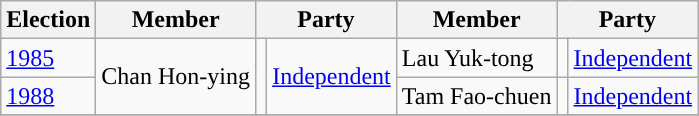<table class="wikitable">
<tr>
<th>Election</th>
<th>Member</th>
<th colspan="2">Party</th>
<th>Member</th>
<th colspan="2">Party</th>
</tr>
<tr>
<td><a href='#'>1985</a></td>
<td rowspan=2>Chan Hon-ying</td>
<td rowspan=2 style="background-color: "></td>
<td rowspan=2><a href='#'>Independent</a></td>
<td>Lau Yuk-tong</td>
<td style="background-color: "></td>
<td><a href='#'>Independent</a></td>
</tr>
<tr>
<td><a href='#'>1988</a></td>
<td>Tam Fao-chuen</td>
<td style="background-color: "></td>
<td><a href='#'>Independent</a></td>
</tr>
<tr>
</tr>
</table>
